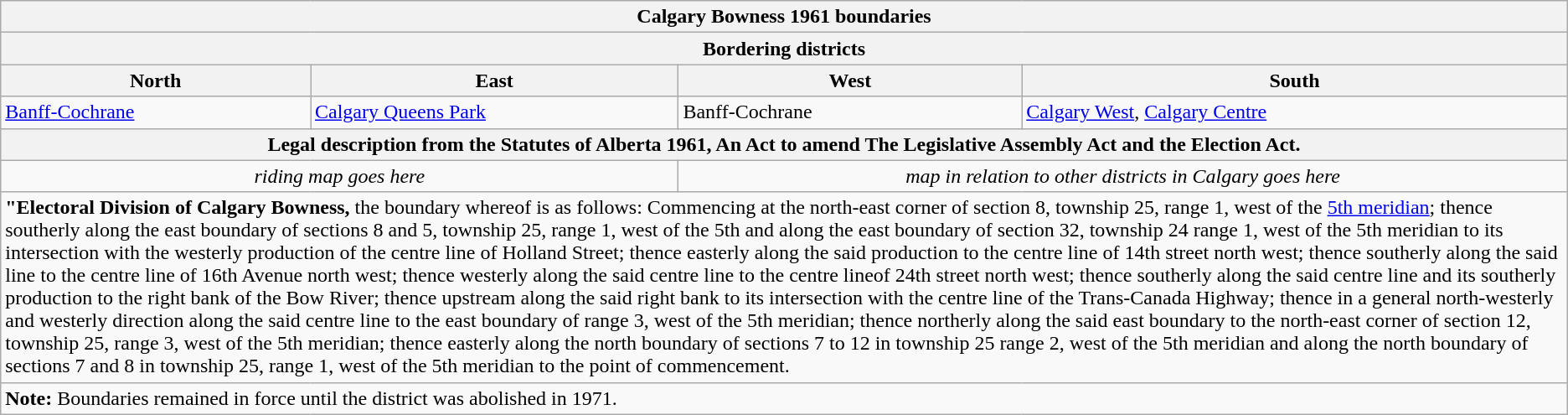<table class="wikitable collapsible collapsed">
<tr>
<th colspan=4>Calgary Bowness 1961 boundaries</th>
</tr>
<tr>
<th colspan=4>Bordering districts</th>
</tr>
<tr>
<th>North</th>
<th>East</th>
<th>West</th>
<th>South</th>
</tr>
<tr>
<td><a href='#'>Banff-Cochrane</a></td>
<td><a href='#'>Calgary Queens Park</a></td>
<td>Banff-Cochrane</td>
<td><a href='#'>Calgary West</a>, <a href='#'>Calgary Centre</a></td>
</tr>
<tr>
<th colspan=4>Legal description from the Statutes of Alberta 1961, An Act to amend The Legislative Assembly Act and the Election Act.</th>
</tr>
<tr>
<td colspan=2 align=center><em>riding map goes here</em></td>
<td colspan=2 align=center><em>map in relation to other districts in Calgary goes here</em></td>
</tr>
<tr>
<td colspan=4><strong>"Electoral Division of Calgary Bowness,</strong> the boundary whereof is as follows: Commencing at the north-east corner of section 8, township 25, range 1, west of the <a href='#'>5th meridian</a>; thence southerly along the east boundary of sections 8 and 5, township 25, range 1, west of the 5th and along the east boundary of section 32, township 24 range 1, west of the 5th meridian to its intersection with the westerly production of the centre line of Holland Street; thence easterly along the said production to the centre line of 14th street north west; thence southerly along the said line to the centre line of 16th Avenue north west; thence westerly along the said centre line to the centre lineof 24th street north west; thence southerly along the said centre line and its southerly production to the right bank of the Bow River; thence upstream along the said right bank to its intersection with the centre line of the Trans-Canada Highway; thence in a general north-westerly and westerly direction along the said centre line to the east boundary of range 3, west of the 5th meridian; thence northerly along the said east boundary to the north-east corner of section 12, township 25, range 3, west of the 5th meridian; thence easterly along the north boundary of sections 7 to 12 in township 25 range 2, west of the 5th meridian and along the north boundary of sections 7 and 8 in township 25, range 1, west of the 5th meridian to the point of commencement.</td>
</tr>
<tr>
<td colspan=4><strong>Note:</strong> Boundaries remained in force until the district was abolished in 1971.</td>
</tr>
</table>
